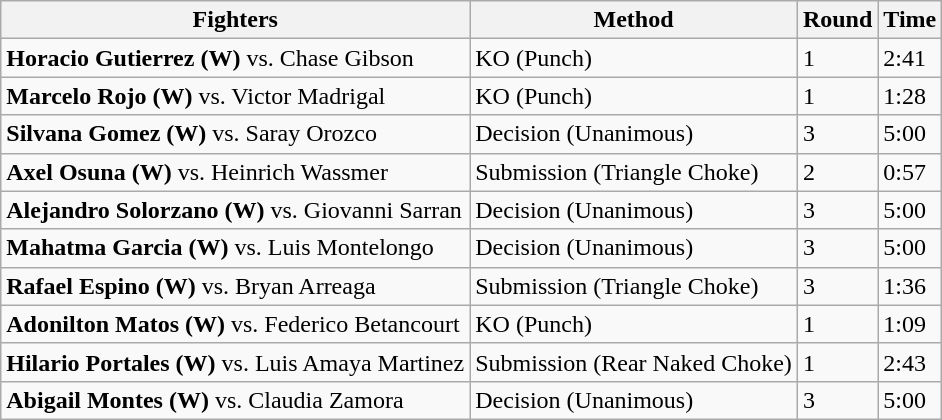<table class="wikitable">
<tr>
<th>Fighters</th>
<th>Method</th>
<th>Round</th>
<th>Time</th>
</tr>
<tr>
<td><strong>Horacio Gutierrez (W)</strong> vs. Chase Gibson</td>
<td>KO (Punch)</td>
<td>1</td>
<td>2:41</td>
</tr>
<tr>
<td><strong>Marcelo Rojo (W)</strong> vs. Victor Madrigal</td>
<td>KO (Punch)</td>
<td>1</td>
<td>1:28</td>
</tr>
<tr>
<td><strong>Silvana Gomez (W)</strong> vs. Saray Orozco</td>
<td>Decision (Unanimous)</td>
<td>3</td>
<td>5:00</td>
</tr>
<tr>
<td><strong>Axel Osuna (W)</strong> vs. Heinrich Wassmer</td>
<td>Submission (Triangle Choke)</td>
<td>2</td>
<td>0:57</td>
</tr>
<tr>
<td><strong>Alejandro Solorzano (W)</strong> vs. Giovanni Sarran</td>
<td>Decision (Unanimous)</td>
<td>3</td>
<td>5:00</td>
</tr>
<tr>
<td><strong>Mahatma Garcia (W)</strong> vs. Luis Montelongo</td>
<td>Decision (Unanimous)</td>
<td>3</td>
<td>5:00</td>
</tr>
<tr>
<td><strong>Rafael Espino (W)</strong> vs. Bryan Arreaga</td>
<td>Submission (Triangle Choke)</td>
<td>3</td>
<td>1:36</td>
</tr>
<tr>
<td><strong>Adonilton Matos (W)</strong> vs. Federico Betancourt</td>
<td>KO (Punch)</td>
<td>1</td>
<td>1:09</td>
</tr>
<tr>
<td><strong>Hilario Portales (W)</strong> vs. Luis Amaya Martinez</td>
<td>Submission (Rear Naked Choke)</td>
<td>1</td>
<td>2:43</td>
</tr>
<tr>
<td><strong>Abigail Montes (W)</strong> vs. Claudia Zamora</td>
<td>Decision (Unanimous)</td>
<td>3</td>
<td>5:00</td>
</tr>
</table>
